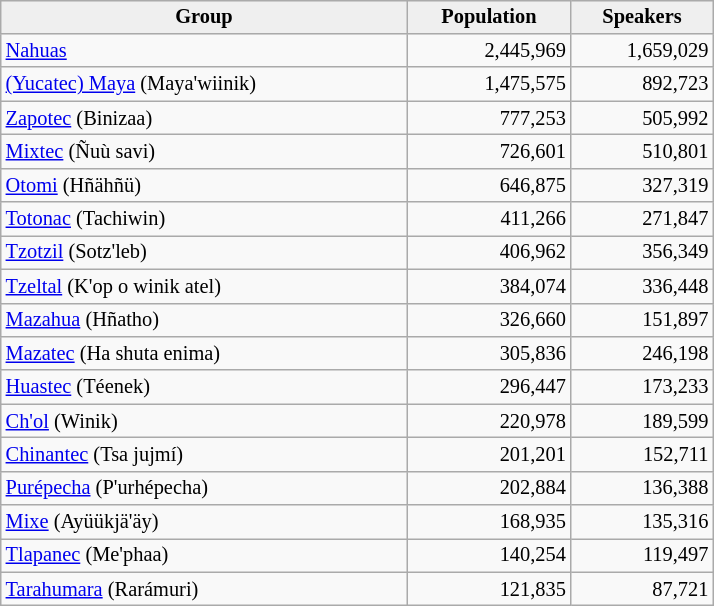<table style="float:left; width: 35em; font-size: 85%; text-align: left;" class="wikitable">
<tr>
<th style="background:#efefef; text-align:center;">Group</th>
<th style="background:#efefef; text-align:center;">Population</th>
<th style="background:#efefef; text-align:center;">Speakers</th>
</tr>
<tr>
<td><a href='#'>Nahuas</a></td>
<td align=right>2,445,969</td>
<td align=right>1,659,029</td>
</tr>
<tr>
<td><a href='#'>(Yucatec) Maya</a> (Maya'wiinik)</td>
<td align=right>1,475,575</td>
<td align=right>892,723</td>
</tr>
<tr>
<td><a href='#'>Zapotec</a> (Binizaa)</td>
<td align=right>777,253</td>
<td align=right>505,992</td>
</tr>
<tr>
<td><a href='#'>Mixtec</a> (Ñuù savi)</td>
<td align=right>726,601</td>
<td align=right>510,801</td>
</tr>
<tr>
<td><a href='#'>Otomi</a> (Hñähñü)</td>
<td align=right>646,875</td>
<td align=right>327,319</td>
</tr>
<tr>
<td><a href='#'>Totonac</a> (Tachiwin)</td>
<td align=right>411,266</td>
<td align=right>271,847</td>
</tr>
<tr>
<td><a href='#'>Tzotzil</a> (Sotz'leb)</td>
<td align=right>406,962</td>
<td align=right>356,349</td>
</tr>
<tr>
<td><a href='#'>Tzeltal</a> (K'op o winik atel)</td>
<td align=right>384,074</td>
<td align=right>336,448</td>
</tr>
<tr>
<td><a href='#'>Mazahua</a> (Hñatho)</td>
<td align=right>326,660</td>
<td align=right>151,897</td>
</tr>
<tr>
<td><a href='#'>Mazatec</a> (Ha shuta enima)</td>
<td align=right>305,836</td>
<td align=right>246,198</td>
</tr>
<tr>
<td><a href='#'>Huastec</a> (Téenek)</td>
<td align=right>296,447</td>
<td align=right>173,233</td>
</tr>
<tr>
<td><a href='#'>Ch'ol</a> (Winik)</td>
<td align=right>220,978</td>
<td align=right>189,599</td>
</tr>
<tr>
<td><a href='#'>Chinantec</a> (Tsa jujmí)</td>
<td align=right>201,201</td>
<td align=right>152,711</td>
</tr>
<tr>
<td><a href='#'>Purépecha</a> (P'urhépecha)</td>
<td align=right>202,884</td>
<td align=right>136,388</td>
</tr>
<tr>
<td><a href='#'>Mixe</a> (Ayüükjä'äy)</td>
<td align=right>168,935</td>
<td align=right>135,316</td>
</tr>
<tr>
<td><a href='#'>Tlapanec</a> (Me'phaa)</td>
<td align=right>140,254</td>
<td align=right>119,497</td>
</tr>
<tr>
<td><a href='#'>Tarahumara</a> (Rarámuri)</td>
<td align=right>121,835</td>
<td align=right>87,721</td>
</tr>
</table>
